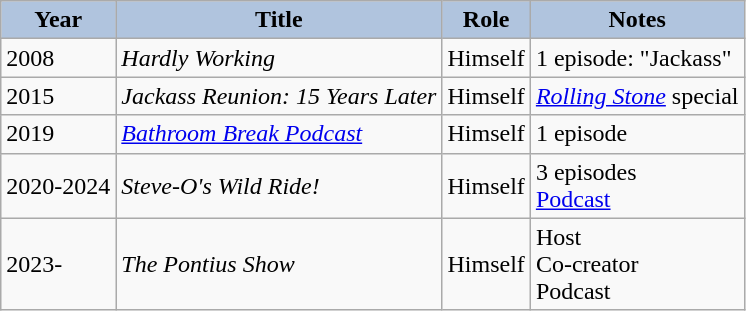<table class="wikitable">
<tr align="center">
<th style="background:#B0C4DE;">Year</th>
<th style="background:#B0C4DE;">Title</th>
<th style="background:#B0C4DE;">Role</th>
<th style="background:#B0C4DE;">Notes</th>
</tr>
<tr>
<td>2008</td>
<td><em>Hardly Working</em></td>
<td>Himself</td>
<td>1 episode: "Jackass"</td>
</tr>
<tr>
<td>2015</td>
<td><em>Jackass Reunion: 15 Years Later</em></td>
<td>Himself</td>
<td><em><a href='#'>Rolling Stone</a></em> special</td>
</tr>
<tr>
<td>2019</td>
<td><em><a href='#'>Bathroom Break Podcast</a></em></td>
<td>Himself</td>
<td>1 episode</td>
</tr>
<tr>
<td>2020-2024</td>
<td><em>Steve-O's Wild Ride!</em></td>
<td>Himself</td>
<td>3 episodes<br><a href='#'>Podcast</a></td>
</tr>
<tr>
<td>2023-</td>
<td><em>The Pontius Show</em></td>
<td>Himself</td>
<td>Host<br>Co-creator<br>Podcast</td>
</tr>
</table>
